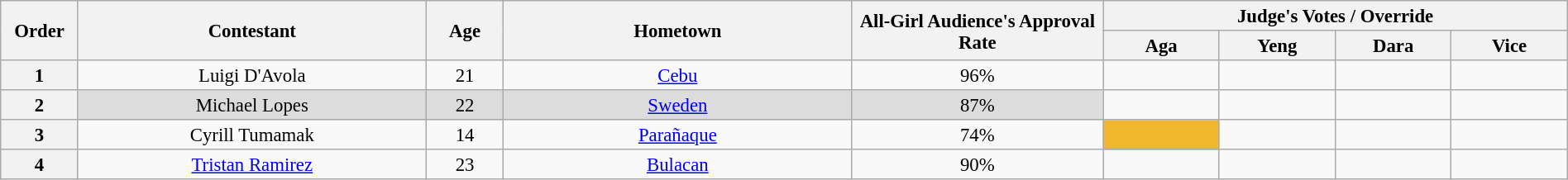<table class="wikitable" style="text-align:center; line-height:17px; width:100%; font-size: 95%;">
<tr>
<th scope="col" rowspan="2" style="width:04%;">Order</th>
<th scope="col" rowspan="2" style="width:18%;">Contestant</th>
<th scope="col" rowspan="2" style="width:04%;">Age</th>
<th scope="col" rowspan="2" style="width:18%;">Hometown</th>
<th scope="col" rowspan="2" style="width:13%;">All-Girl Audience's Approval Rate</th>
<th scope="col" colspan="4" style="width:28%;">Judge's Votes / Override</th>
</tr>
<tr>
<th style="width:06%;">Aga</th>
<th style="width:06%;">Yeng</th>
<th style="width:06%;">Dara</th>
<th style="width:06%;">Vice</th>
</tr>
<tr>
<th>1</th>
<td>Luigi D'Avola</td>
<td>21</td>
<td><a href='#'>Cebu</a></td>
<td>96%</td>
<td><strong></strong></td>
<td><strong></strong></td>
<td><strong></strong></td>
<td><strong></strong></td>
</tr>
<tr>
<th>2</th>
<td style="background:#DCDCDC;">Michael Lopes</td>
<td style="background:#DCDCDC;">22</td>
<td style="background:#DCDCDC;"><a href='#'>Sweden</a></td>
<td style="background:#DCDCDC;">87%</td>
<td><strong></strong></td>
<td><strong></strong></td>
<td><strong></strong></td>
<td><strong></strong></td>
</tr>
<tr>
<th>3</th>
<td>Cyrill Tumamak</td>
<td>14</td>
<td><a href='#'>Parañaque</a></td>
<td>74%</td>
<td style="background:#F1B82D;"><strong></strong></td>
<td><strong></strong></td>
<td><strong></strong></td>
<td><strong></strong></td>
</tr>
<tr>
<th>4</th>
<td><a href='#'>Tristan Ramirez</a></td>
<td>23</td>
<td><a href='#'>Bulacan</a></td>
<td>90%</td>
<td><strong></strong></td>
<td><strong></strong></td>
<td><strong></strong></td>
<td><strong></strong></td>
</tr>
</table>
